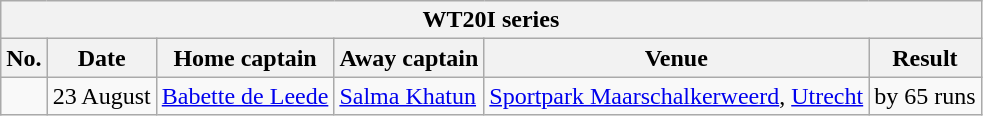<table class="wikitable">
<tr>
<th colspan="8">WT20I series</th>
</tr>
<tr>
<th>No.</th>
<th>Date</th>
<th>Home captain</th>
<th>Away captain</th>
<th>Venue</th>
<th>Result</th>
</tr>
<tr>
<td></td>
<td>23 August</td>
<td><a href='#'>Babette de Leede</a></td>
<td><a href='#'>Salma Khatun</a></td>
<td><a href='#'>Sportpark Maarschalkerweerd</a>, <a href='#'>Utrecht</a></td>
<td> by 65 runs</td>
</tr>
</table>
